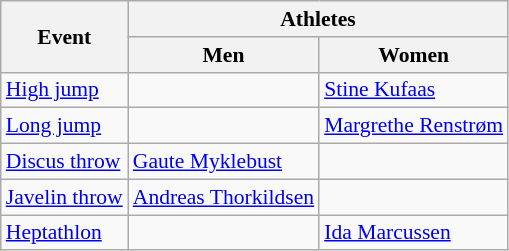<table class=wikitable style="font-size:90%">
<tr>
<th rowspan=2>Event</th>
<th colspan=2>Athletes</th>
</tr>
<tr>
<th>Men</th>
<th>Women</th>
</tr>
<tr>
<td><a href='#'>High jump</a></td>
<td></td>
<td><a href='#'>Stine Kufaas</a></td>
</tr>
<tr>
<td><a href='#'>Long jump</a></td>
<td></td>
<td><a href='#'>Margrethe Renstrøm</a></td>
</tr>
<tr>
<td><a href='#'>Discus throw</a></td>
<td><a href='#'>Gaute Myklebust</a></td>
<td></td>
</tr>
<tr>
<td><a href='#'>Javelin throw</a></td>
<td><a href='#'>Andreas Thorkildsen</a></td>
<td></td>
</tr>
<tr>
<td><a href='#'>Heptathlon</a></td>
<td></td>
<td><a href='#'>Ida Marcussen</a></td>
</tr>
</table>
